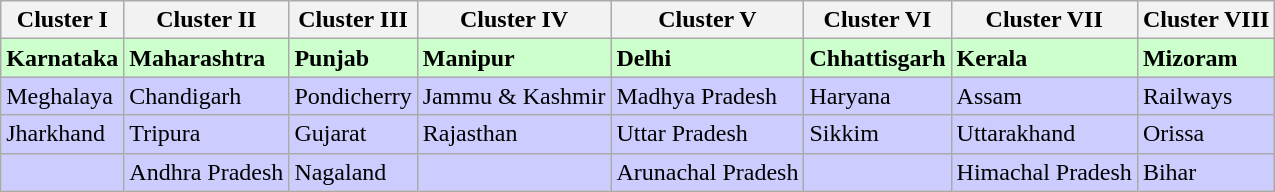<table class="wikitable sortable">
<tr>
<th>Cluster I</th>
<th>Cluster II</th>
<th>Cluster III</th>
<th>Cluster IV</th>
<th>Cluster V</th>
<th>Cluster VI</th>
<th>Cluster VII</th>
<th>Cluster VIII</th>
</tr>
<tr style="background:#cfc;">
<td><strong>Karnataka</strong></td>
<td><strong>Maharashtra</strong></td>
<td><strong>Punjab</strong></td>
<td><strong>Manipur</strong></td>
<td><strong>Delhi</strong></td>
<td><strong>Chhattisgarh </strong></td>
<td><strong>Kerala</strong></td>
<td><strong>Mizoram</strong></td>
</tr>
<tr style="background:#ccf;">
<td>Meghalaya</td>
<td>Chandigarh</td>
<td>Pondicherry</td>
<td>Jammu & Kashmir</td>
<td>Madhya Pradesh</td>
<td>Haryana</td>
<td>Assam</td>
<td>Railways</td>
</tr>
<tr style="background:#ccf;">
<td>Jharkhand</td>
<td>Tripura</td>
<td>Gujarat</td>
<td>Rajasthan</td>
<td>Uttar Pradesh</td>
<td>Sikkim</td>
<td>Uttarakhand</td>
<td>Orissa</td>
</tr>
<tr style="background:#ccf;">
<td></td>
<td>Andhra Pradesh</td>
<td>Nagaland</td>
<td></td>
<td>Arunachal Pradesh</td>
<td></td>
<td>Himachal Pradesh</td>
<td>Bihar</td>
</tr>
</table>
